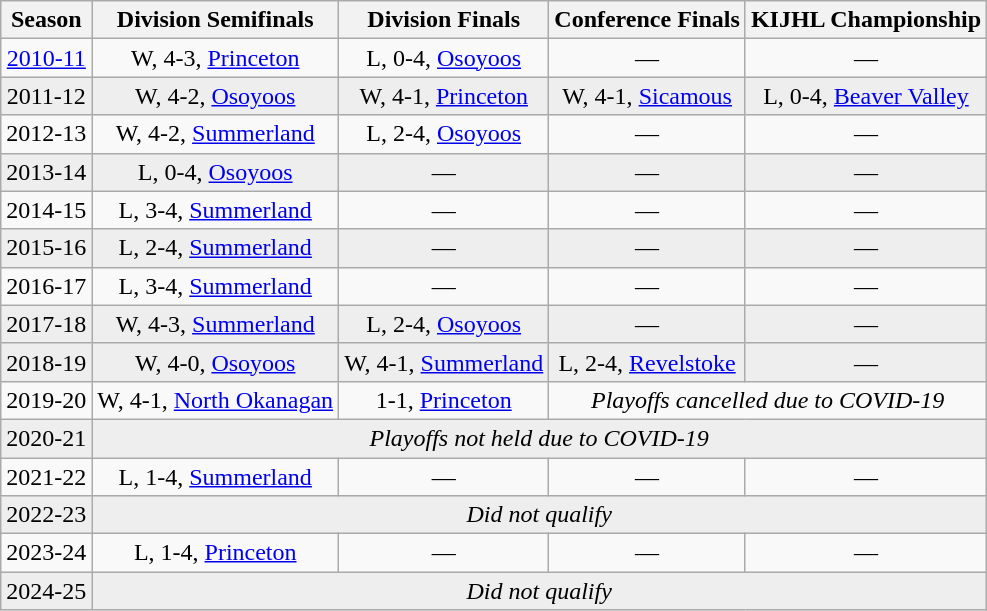<table class="wikitable" style="text-align:center">
<tr>
<th>Season</th>
<th>Division Semifinals</th>
<th>Division Finals</th>
<th>Conference Finals</th>
<th>KIJHL Championship</th>
</tr>
<tr>
<td><a href='#'>2010-11</a></td>
<td>W, 4-3, <a href='#'>Princeton</a></td>
<td>L, 0-4, <a href='#'>Osoyoos</a></td>
<td>—</td>
<td>—</td>
</tr>
<tr style="background:#eee;">
<td>2011-12</td>
<td>W, 4-2, <a href='#'>Osoyoos</a></td>
<td>W, 4-1, <a href='#'>Princeton</a></td>
<td>W, 4-1, <a href='#'>Sicamous</a></td>
<td>L, 0-4, <a href='#'>Beaver Valley</a></td>
</tr>
<tr>
<td>2012-13</td>
<td>W, 4-2, <a href='#'>Summerland</a></td>
<td>L, 2-4, <a href='#'>Osoyoos</a></td>
<td>—</td>
<td>—</td>
</tr>
<tr style="background:#eee;">
<td>2013-14</td>
<td>L, 0-4, <a href='#'>Osoyoos</a></td>
<td>—</td>
<td>—</td>
<td>—</td>
</tr>
<tr>
<td>2014-15</td>
<td>L, 3-4, <a href='#'>Summerland</a></td>
<td>—</td>
<td>—</td>
<td>—</td>
</tr>
<tr style="background:#eee;">
<td>2015-16</td>
<td>L, 2-4, <a href='#'>Summerland</a></td>
<td>—</td>
<td>—</td>
<td>—</td>
</tr>
<tr>
<td>2016-17</td>
<td>L, 3-4, <a href='#'>Summerland</a></td>
<td>—</td>
<td>—</td>
<td>—</td>
</tr>
<tr style="background:#eee;">
<td>2017-18</td>
<td>W, 4-3, <a href='#'>Summerland</a></td>
<td>L, 2-4, <a href='#'>Osoyoos</a></td>
<td>—</td>
<td>—</td>
</tr>
<tr style="background:#eee;">
<td>2018-19</td>
<td>W, 4-0, <a href='#'>Osoyoos</a></td>
<td>W, 4-1, <a href='#'>Summerland</a></td>
<td>L, 2-4, <a href='#'>Revelstoke</a></td>
<td>—</td>
</tr>
<tr>
<td>2019-20</td>
<td>W, 4-1, <a href='#'>North Okanagan</a></td>
<td>1-1, <a href='#'>Princeton</a></td>
<td colspan="2"><em>Playoffs cancelled due to COVID-19</em></td>
</tr>
<tr style="background:#eee;">
<td>2020-21</td>
<td colspan="4"><em>Playoffs not held due to COVID-19</em></td>
</tr>
<tr>
<td>2021-22</td>
<td>L, 1-4, <a href='#'>Summerland</a></td>
<td>—</td>
<td>—</td>
<td>—</td>
</tr>
<tr style="background:#eee;">
<td>2022-23</td>
<td colspan="4"><em>Did not qualify</em></td>
</tr>
<tr>
<td>2023-24</td>
<td>L, 1-4, <a href='#'>Princeton</a></td>
<td>—</td>
<td>—</td>
<td>—</td>
</tr>
<tr style="background:#eee;">
<td>2024-25</td>
<td colspan="4"><em>Did not qualify</em></td>
</tr>
</table>
